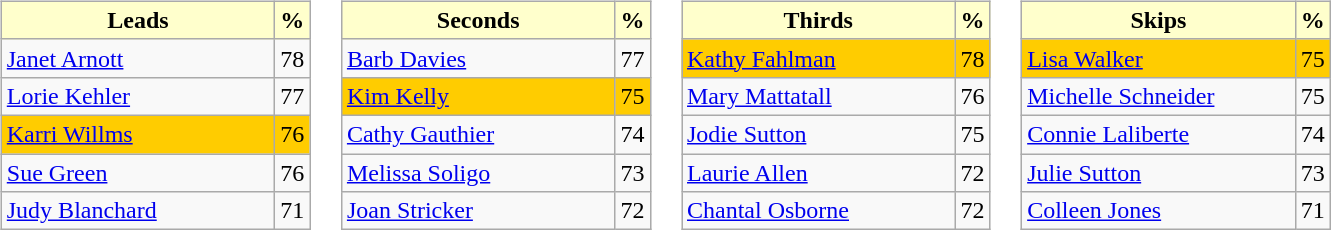<table>
<tr>
<td valign=top><br><table class="wikitable">
<tr>
<th style="background:#ffc; width:175px;">Leads</th>
<th style="background:#ffc;">%</th>
</tr>
<tr>
<td> <a href='#'>Janet Arnott</a></td>
<td>78</td>
</tr>
<tr>
<td> <a href='#'>Lorie Kehler</a></td>
<td>77</td>
</tr>
<tr bgcolor=#FFCC00>
<td> <a href='#'>Karri Willms</a></td>
<td>76</td>
</tr>
<tr>
<td> <a href='#'>Sue Green</a></td>
<td>76</td>
</tr>
<tr>
<td> <a href='#'>Judy Blanchard</a></td>
<td>71</td>
</tr>
</table>
</td>
<td valign=top><br><table class="wikitable">
<tr>
<th style="background:#ffc; width:175px;">Seconds</th>
<th style="background:#ffc;">%</th>
</tr>
<tr>
<td> <a href='#'>Barb Davies</a></td>
<td>77</td>
</tr>
<tr bgcolor=#FFCC00>
<td> <a href='#'>Kim Kelly</a></td>
<td>75</td>
</tr>
<tr>
<td> <a href='#'>Cathy Gauthier</a></td>
<td>74</td>
</tr>
<tr>
<td> <a href='#'>Melissa Soligo</a></td>
<td>73</td>
</tr>
<tr>
<td> <a href='#'>Joan Stricker</a></td>
<td>72</td>
</tr>
</table>
</td>
<td valign=top><br><table class="wikitable">
<tr>
<th style="background:#ffc; width:175px;">Thirds</th>
<th style="background:#ffc;">%</th>
</tr>
<tr bgcolor=#FFCC00>
<td> <a href='#'>Kathy Fahlman</a></td>
<td>78</td>
</tr>
<tr>
<td> <a href='#'>Mary Mattatall</a></td>
<td>76</td>
</tr>
<tr>
<td> <a href='#'>Jodie Sutton</a></td>
<td>75</td>
</tr>
<tr>
<td> <a href='#'>Laurie Allen</a></td>
<td>72</td>
</tr>
<tr>
<td> <a href='#'>Chantal Osborne</a></td>
<td>72</td>
</tr>
</table>
</td>
<td valign=top><br><table class="wikitable">
<tr>
<th style="background:#ffc; width:175px;">Skips</th>
<th style="background:#ffc;">%</th>
</tr>
<tr bgcolor=#FFCC00>
<td> <a href='#'>Lisa Walker</a></td>
<td>75</td>
</tr>
<tr>
<td> <a href='#'>Michelle Schneider</a></td>
<td>75</td>
</tr>
<tr>
<td> <a href='#'>Connie Laliberte</a></td>
<td>74</td>
</tr>
<tr>
<td> <a href='#'>Julie Sutton</a></td>
<td>73</td>
</tr>
<tr>
<td> <a href='#'>Colleen Jones</a></td>
<td>71</td>
</tr>
</table>
</td>
</tr>
</table>
